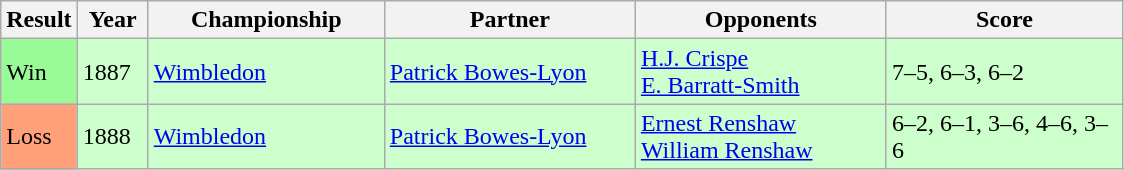<table class="sortable wikitable">
<tr>
<th style="width:40px">Result</th>
<th style="width:40px">Year</th>
<th style="width:150px">Championship</th>
<th style="width:160px">Partner</th>
<th style="width:160px">Opponents</th>
<th style="width:150px" class="unsortable">Score</th>
</tr>
<tr style="background:#cfc;">
<td bgcolor="98FB98">Win</td>
<td>1887</td>
<td><a href='#'>Wimbledon</a></td>
<td> <a href='#'>Patrick Bowes-Lyon</a></td>
<td> <a href='#'>H.J. Crispe</a> <br>  <a href='#'>E. Barratt-Smith</a></td>
<td>7–5, 6–3, 6–2</td>
</tr>
<tr style="background:#cfc;">
<td bgcolor="FFA07A">Loss</td>
<td>1888</td>
<td><a href='#'>Wimbledon</a></td>
<td> <a href='#'>Patrick Bowes-Lyon</a></td>
<td> <a href='#'>Ernest Renshaw</a> <br>  <a href='#'>William Renshaw</a></td>
<td>6–2, 6–1, 3–6, 4–6, 3–6</td>
</tr>
</table>
